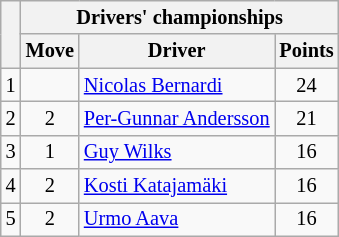<table class="wikitable" style="font-size:85%;">
<tr>
<th rowspan="2"></th>
<th colspan="3">Drivers' championships</th>
</tr>
<tr>
<th>Move</th>
<th>Driver</th>
<th>Points</th>
</tr>
<tr>
<td align="center">1</td>
<td align="center"></td>
<td> <a href='#'>Nicolas Bernardi</a></td>
<td align="center">24</td>
</tr>
<tr>
<td align="center">2</td>
<td align="center"> 2</td>
<td> <a href='#'>Per-Gunnar Andersson</a></td>
<td align="center">21</td>
</tr>
<tr>
<td align="center">3</td>
<td align="center"> 1</td>
<td> <a href='#'>Guy Wilks</a></td>
<td align="center">16</td>
</tr>
<tr>
<td align="center">4</td>
<td align="center"> 2</td>
<td> <a href='#'>Kosti Katajamäki</a></td>
<td align="center">16</td>
</tr>
<tr>
<td align="center">5</td>
<td align="center"> 2</td>
<td> <a href='#'>Urmo Aava</a></td>
<td align="center">16</td>
</tr>
</table>
